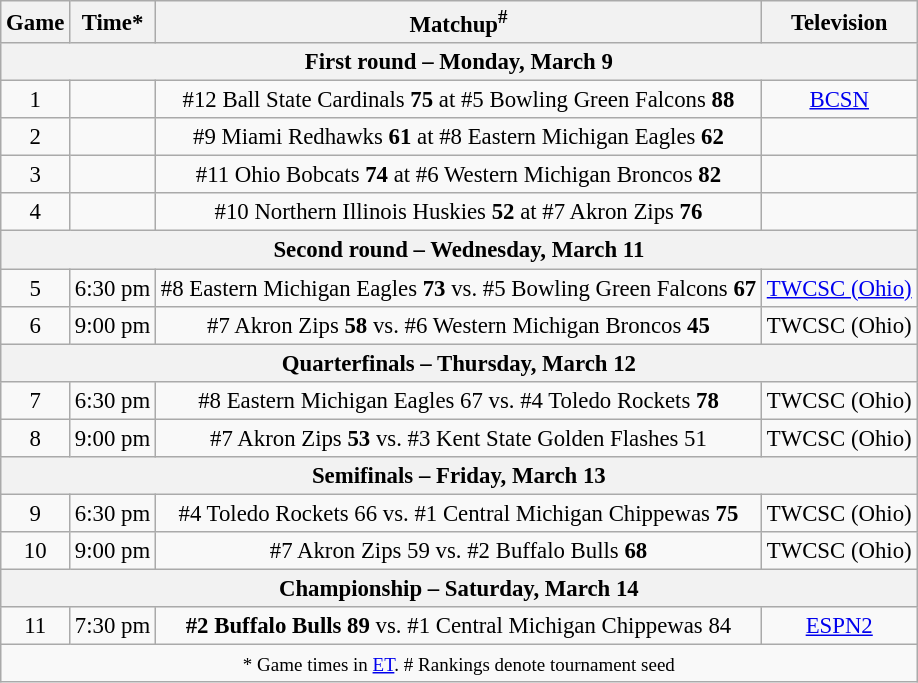<table class="wikitable" style="font-size: 95%;text-align:center">
<tr>
<th>Game</th>
<th>Time*</th>
<th>Matchup<sup>#</sup></th>
<th>Television</th>
</tr>
<tr>
<th colspan=4>First round – Monday, March 9</th>
</tr>
<tr>
<td>1</td>
<td></td>
<td>#12 Ball State Cardinals <strong>75</strong> at #5 Bowling Green Falcons <strong>88</strong></td>
<td><a href='#'>BCSN</a></td>
</tr>
<tr>
<td>2</td>
<td></td>
<td>#9 Miami Redhawks <strong>61</strong> at #8 Eastern Michigan Eagles <strong>62</strong></td>
<td></td>
</tr>
<tr>
<td>3</td>
<td></td>
<td>#11 Ohio Bobcats <strong>74</strong> at #6 Western Michigan Broncos <strong>82</strong></td>
<td></td>
</tr>
<tr>
<td>4</td>
<td></td>
<td>#10 Northern Illinois Huskies <strong>52</strong> at #7 Akron Zips <strong>76</strong></td>
<td></td>
</tr>
<tr>
<th colspan=4>Second round – Wednesday, March 11</th>
</tr>
<tr>
<td>5</td>
<td>6:30 pm</td>
<td>#8 Eastern Michigan Eagles <strong>73</strong> vs. #5 Bowling Green Falcons <strong>67</strong></td>
<td><a href='#'>TWCSC (Ohio)</a></td>
</tr>
<tr>
<td>6</td>
<td>9:00 pm</td>
<td>#7 Akron Zips <strong>58</strong> vs. #6 Western Michigan Broncos <strong>45</strong></td>
<td>TWCSC (Ohio)</td>
</tr>
<tr>
<th colspan=4>Quarterfinals – Thursday, March 12</th>
</tr>
<tr>
<td>7</td>
<td>6:30 pm</td>
<td>#8 Eastern Michigan Eagles 67 vs. #4 Toledo Rockets <strong>78</strong></td>
<td>TWCSC (Ohio)</td>
</tr>
<tr>
<td>8</td>
<td>9:00 pm</td>
<td>#7 Akron Zips <strong>53</strong> vs. #3 Kent State Golden Flashes 51</td>
<td>TWCSC (Ohio)</td>
</tr>
<tr>
<th colspan=4>Semifinals – Friday, March 13</th>
</tr>
<tr>
<td>9</td>
<td>6:30 pm</td>
<td>#4 Toledo Rockets 66 vs. #1 Central Michigan Chippewas <strong>75</strong></td>
<td>TWCSC (Ohio)</td>
</tr>
<tr>
<td>10</td>
<td>9:00 pm</td>
<td>#7 Akron Zips 59 vs. #2 Buffalo Bulls <strong>68</strong></td>
<td>TWCSC (Ohio)</td>
</tr>
<tr>
<th colspan=4>Championship – Saturday, March 14</th>
</tr>
<tr>
<td>11</td>
<td>7:30 pm</td>
<td><strong>#2 Buffalo Bulls 89</strong> vs. #1 Central Michigan Chippewas 84</td>
<td><a href='#'>ESPN2</a></td>
</tr>
<tr>
<td colspan=4><small>* Game times in <a href='#'>ET</a>. # Rankings denote tournament seed</small></td>
</tr>
</table>
